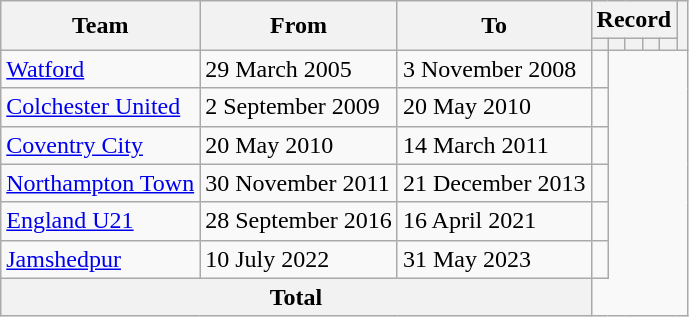<table class=wikitable style="text-align: center">
<tr>
<th rowspan=2>Team</th>
<th rowspan=2>From</th>
<th rowspan=2>To</th>
<th colspan=5>Record</th>
<th rowspan=2></th>
</tr>
<tr>
<th></th>
<th></th>
<th></th>
<th></th>
<th></th>
</tr>
<tr>
<td align=left><a href='#'>Watford</a></td>
<td align=left>29 March 2005</td>
<td align=left>3 November 2008<br></td>
<td></td>
</tr>
<tr>
<td align=left><a href='#'>Colchester United</a></td>
<td align=left>2 September 2009</td>
<td align=left>20 May 2010<br></td>
<td></td>
</tr>
<tr>
<td align=left><a href='#'>Coventry City</a></td>
<td align=left>20 May 2010</td>
<td align=left>14 March 2011<br></td>
<td></td>
</tr>
<tr>
<td align=left><a href='#'>Northampton Town</a></td>
<td align=left>30 November 2011</td>
<td align=left>21 December 2013<br></td>
<td></td>
</tr>
<tr>
<td align=left><a href='#'>England U21</a></td>
<td align=left>28 September 2016</td>
<td align=left>16 April 2021<br></td>
<td></td>
</tr>
<tr>
<td align=left><a href='#'>Jamshedpur</a></td>
<td align=left>10 July 2022</td>
<td align=left>31 May 2023<br></td>
<td></td>
</tr>
<tr>
<th colspan=3>Total<br></th>
</tr>
</table>
